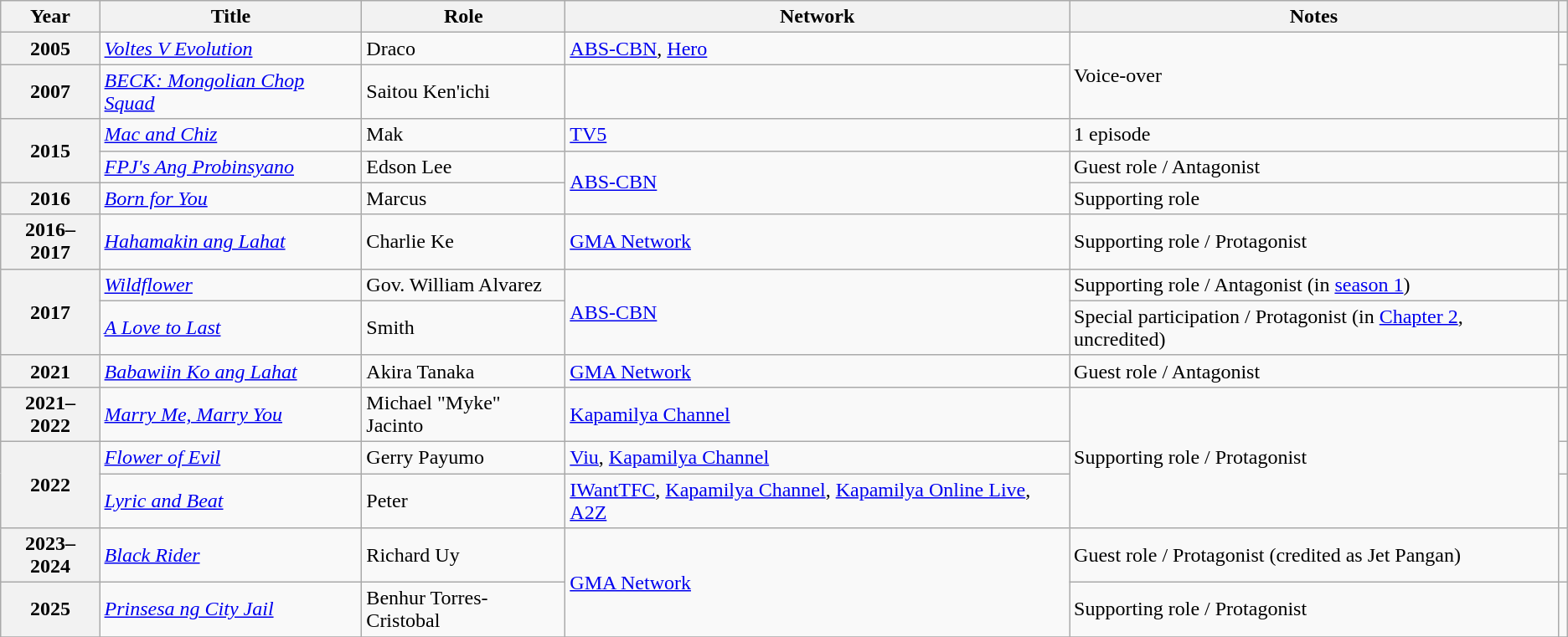<table class="wikitable sortable plainrowheaders">
<tr>
<th scope="col">Year</th>
<th scope="col">Title</th>
<th scope="col">Role</th>
<th scope="col">Network</th>
<th scope="col">Notes</th>
<th scope="col" class="unsortable"></th>
</tr>
<tr>
<th scope=row>2005</th>
<td><em><a href='#'>Voltes V Evolution</a></em></td>
<td>Draco</td>
<td><a href='#'>ABS-CBN</a>, <a href='#'>Hero</a></td>
<td rowspan="2">Voice-over</td>
<td></td>
</tr>
<tr>
<th scope=row>2007</th>
<td><em><a href='#'>BECK: Mongolian Chop Squad</a></em></td>
<td>Saitou Ken'ichi</td>
<td></td>
<td></td>
</tr>
<tr>
<th scope=row rowspan="2">2015</th>
<td><em><a href='#'>Mac and Chiz</a></em></td>
<td>Mak</td>
<td><a href='#'>TV5</a></td>
<td>1 episode</td>
<td></td>
</tr>
<tr>
<td><em><a href='#'>FPJ's Ang Probinsyano</a></em></td>
<td>Edson Lee</td>
<td rowspan="2"><a href='#'>ABS-CBN</a></td>
<td>Guest role / Antagonist</td>
<td></td>
</tr>
<tr>
<th scope=row>2016</th>
<td><em><a href='#'>Born for You</a></em></td>
<td>Marcus</td>
<td>Supporting role</td>
<td></td>
</tr>
<tr>
<th scope=row>2016–2017</th>
<td><em><a href='#'>Hahamakin ang Lahat</a></em></td>
<td>Charlie Ke</td>
<td><a href='#'>GMA Network</a></td>
<td>Supporting role / Protagonist</td>
<td></td>
</tr>
<tr>
<th scope=row rowspan="2">2017</th>
<td><em><a href='#'>Wildflower</a></em></td>
<td>Gov. William Alvarez</td>
<td rowspan="2"><a href='#'>ABS-CBN</a></td>
<td>Supporting role / Antagonist (in <a href='#'>season 1</a>)</td>
<td></td>
</tr>
<tr>
<td><em><a href='#'>A Love to Last</a></em></td>
<td>Smith</td>
<td>Special participation / Protagonist (in <a href='#'>Chapter 2</a>, uncredited)</td>
<td></td>
</tr>
<tr>
<th scope=row>2021</th>
<td><em><a href='#'>Babawiin Ko ang Lahat</a></em></td>
<td>Akira Tanaka</td>
<td><a href='#'>GMA Network</a></td>
<td>Guest role / Antagonist</td>
<td></td>
</tr>
<tr>
<th scope=row>2021–2022</th>
<td><em><a href='#'>Marry Me, Marry You</a></em></td>
<td>Michael "Myke" Jacinto</td>
<td><a href='#'>Kapamilya Channel</a></td>
<td rowspan="3">Supporting role / Protagonist</td>
<td></td>
</tr>
<tr>
<th scope=row rowspan="2">2022</th>
<td><em><a href='#'>Flower of Evil</a></em></td>
<td>Gerry Payumo</td>
<td><a href='#'>Viu</a>, <a href='#'>Kapamilya Channel</a></td>
<td></td>
</tr>
<tr>
<td><em><a href='#'>Lyric and Beat</a></em></td>
<td>Peter</td>
<td><a href='#'>IWantTFC</a>, <a href='#'>Kapamilya Channel</a>, <a href='#'>Kapamilya Online Live</a>, <a href='#'>A2Z</a></td>
<td></td>
</tr>
<tr>
<th scope=row>2023–2024</th>
<td><em><a href='#'>Black Rider</a></em></td>
<td>Richard Uy</td>
<td rowspan="2"><a href='#'>GMA Network</a></td>
<td>Guest role / Protagonist (credited as Jet Pangan)</td>
<td></td>
</tr>
<tr>
<th scope=row>2025</th>
<td><em><a href='#'>Prinsesa ng City Jail</a></em></td>
<td>Benhur Torres-Cristobal</td>
<td>Supporting role / Protagonist</td>
<td></td>
</tr>
<tr>
</tr>
</table>
